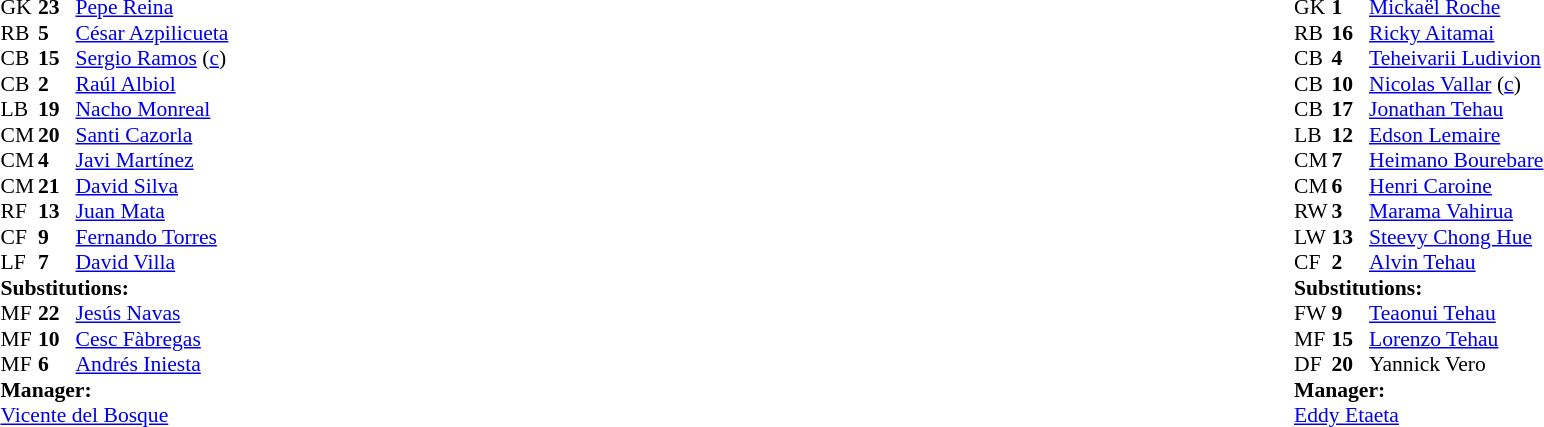<table width="100%">
<tr>
<td valign="top" width="50%"><br><table style="font-size: 90%" cellspacing="0" cellpadding="0">
<tr>
<th width="25"></th>
<th width="25"></th>
</tr>
<tr>
<td>GK</td>
<td><strong>23</strong></td>
<td><a href='#'>Pepe Reina</a></td>
</tr>
<tr>
<td>RB</td>
<td><strong>5</strong></td>
<td><a href='#'>César Azpilicueta</a></td>
</tr>
<tr>
<td>CB</td>
<td><strong>15</strong></td>
<td><a href='#'>Sergio Ramos</a> (<a href='#'>c</a>)</td>
<td></td>
<td></td>
</tr>
<tr>
<td>CB</td>
<td><strong>2</strong></td>
<td><a href='#'>Raúl Albiol</a></td>
</tr>
<tr>
<td>LB</td>
<td><strong>19</strong></td>
<td><a href='#'>Nacho Monreal</a></td>
</tr>
<tr>
<td>CM</td>
<td><strong>20</strong></td>
<td><a href='#'>Santi Cazorla</a></td>
<td></td>
<td></td>
</tr>
<tr>
<td>CM</td>
<td><strong>4</strong></td>
<td><a href='#'>Javi Martínez</a></td>
</tr>
<tr>
<td>CM</td>
<td><strong>21</strong></td>
<td><a href='#'>David Silva</a></td>
</tr>
<tr>
<td>RF</td>
<td><strong>13</strong></td>
<td><a href='#'>Juan Mata</a></td>
<td></td>
<td></td>
</tr>
<tr>
<td>CF</td>
<td><strong>9</strong></td>
<td><a href='#'>Fernando Torres</a></td>
</tr>
<tr>
<td>LF</td>
<td><strong>7</strong></td>
<td><a href='#'>David Villa</a></td>
</tr>
<tr>
<td colspan=3><strong>Substitutions:</strong></td>
</tr>
<tr>
<td>MF</td>
<td><strong>22</strong></td>
<td><a href='#'>Jesús Navas</a></td>
<td></td>
<td></td>
</tr>
<tr>
<td>MF</td>
<td><strong>10</strong></td>
<td><a href='#'>Cesc Fàbregas</a></td>
<td></td>
<td></td>
</tr>
<tr>
<td>MF</td>
<td><strong>6</strong></td>
<td><a href='#'>Andrés Iniesta</a></td>
<td></td>
<td></td>
</tr>
<tr>
<td colspan=3><strong>Manager:</strong></td>
</tr>
<tr>
<td colspan=3><a href='#'>Vicente del Bosque</a></td>
</tr>
</table>
</td>
<td valign="top"></td>
<td valign="top" width="50%"><br><table style="font-size: 90%" cellspacing="0" cellpadding="0" align="center">
<tr>
<th width=25></th>
<th width=25></th>
</tr>
<tr>
<td>GK</td>
<td><strong>1</strong></td>
<td><a href='#'>Mickaël Roche</a></td>
</tr>
<tr>
<td>RB</td>
<td><strong>16</strong></td>
<td><a href='#'>Ricky Aitamai</a></td>
</tr>
<tr>
<td>CB</td>
<td><strong>4</strong></td>
<td><a href='#'>Teheivarii Ludivion</a></td>
</tr>
<tr>
<td>CB</td>
<td><strong>10</strong></td>
<td><a href='#'>Nicolas Vallar</a> (<a href='#'>c</a>)</td>
</tr>
<tr>
<td>CB</td>
<td><strong>17</strong></td>
<td><a href='#'>Jonathan Tehau</a></td>
</tr>
<tr>
<td>LB</td>
<td><strong>12</strong></td>
<td><a href='#'>Edson Lemaire</a></td>
<td></td>
<td></td>
</tr>
<tr>
<td>CM</td>
<td><strong>7</strong></td>
<td><a href='#'>Heimano Bourebare</a></td>
<td></td>
<td></td>
</tr>
<tr>
<td>CM</td>
<td><strong>6</strong></td>
<td><a href='#'>Henri Caroine</a></td>
</tr>
<tr>
<td>RW</td>
<td><strong>3</strong></td>
<td><a href='#'>Marama Vahirua</a></td>
</tr>
<tr>
<td>LW</td>
<td><strong>13</strong></td>
<td><a href='#'>Steevy Chong Hue</a></td>
</tr>
<tr>
<td>CF</td>
<td><strong>2</strong></td>
<td><a href='#'>Alvin Tehau</a></td>
<td></td>
<td></td>
</tr>
<tr>
<td colspan=3><strong>Substitutions:</strong></td>
</tr>
<tr>
<td>FW</td>
<td><strong>9</strong></td>
<td><a href='#'>Teaonui Tehau</a></td>
<td></td>
<td></td>
</tr>
<tr>
<td>MF</td>
<td><strong>15</strong></td>
<td><a href='#'>Lorenzo Tehau</a></td>
<td></td>
<td></td>
</tr>
<tr>
<td>DF</td>
<td><strong>20</strong></td>
<td>Yannick Vero</td>
<td></td>
<td></td>
</tr>
<tr>
<td colspan=3><strong>Manager:</strong></td>
</tr>
<tr>
<td colspan=3><a href='#'>Eddy Etaeta</a></td>
</tr>
</table>
</td>
</tr>
</table>
